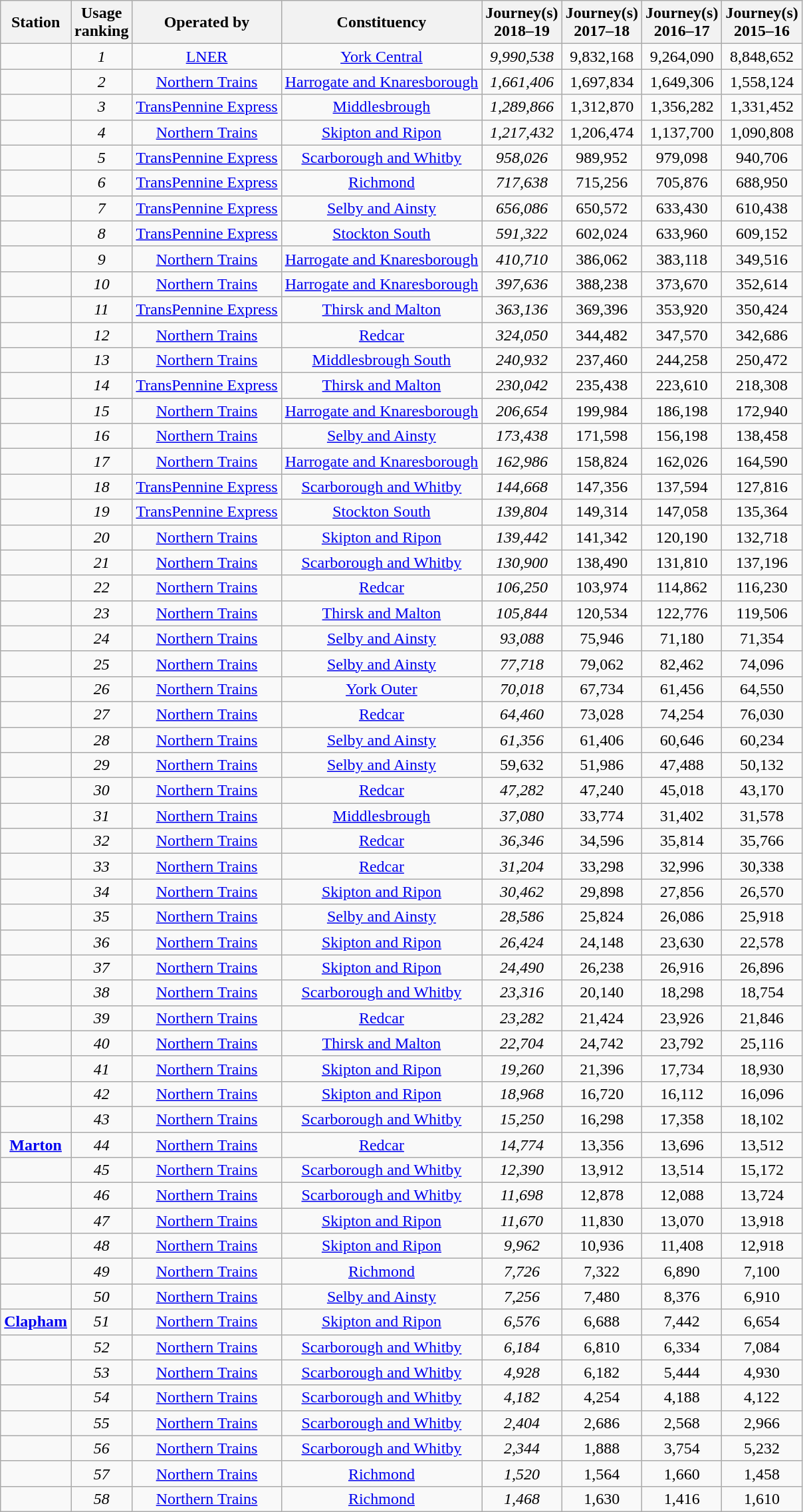<table class="wikitable sortable" style="text-align: center">
<tr>
<th>Station</th>
<th>Usage<br>ranking</th>
<th>Operated by</th>
<th>Constituency</th>
<th>Journey(s)<br>2018–19</th>
<th>Journey(s)<br>2017–18</th>
<th>Journey(s)<br>2016–17</th>
<th>Journey(s)<br>2015–16</th>
</tr>
<tr>
<td><strong></strong></td>
<td><em>1</em></td>
<td><a href='#'>LNER</a></td>
<td><a href='#'>York Central</a></td>
<td><em>9,990,538</em></td>
<td>9,832,168</td>
<td>9,264,090</td>
<td>8,848,652</td>
</tr>
<tr>
<td><strong></strong></td>
<td><em>2</em></td>
<td><a href='#'>Northern Trains</a></td>
<td><a href='#'>Harrogate and Knaresborough</a></td>
<td><em>1,661,406</em></td>
<td>1,697,834</td>
<td>1,649,306</td>
<td>1,558,124</td>
</tr>
<tr>
<td><strong></strong></td>
<td><em>3</em></td>
<td><a href='#'>TransPennine Express</a></td>
<td><a href='#'>Middlesbrough</a></td>
<td><em>1,289,866</em></td>
<td>1,312,870</td>
<td>1,356,282</td>
<td>1,331,452</td>
</tr>
<tr>
<td><strong></strong></td>
<td><em>4</em></td>
<td><a href='#'>Northern Trains</a></td>
<td><a href='#'>Skipton and Ripon</a></td>
<td><em>1,217,432</em></td>
<td>1,206,474</td>
<td>1,137,700</td>
<td>1,090,808</td>
</tr>
<tr>
<td><strong></strong></td>
<td><em>5</em></td>
<td><a href='#'>TransPennine Express</a></td>
<td><a href='#'>Scarborough and Whitby</a></td>
<td><em>958,026</em></td>
<td>989,952</td>
<td>979,098</td>
<td>940,706</td>
</tr>
<tr>
<td><strong></strong></td>
<td><em>6</em></td>
<td><a href='#'>TransPennine Express</a></td>
<td><a href='#'>Richmond</a></td>
<td><em>717,638</em></td>
<td>715,256</td>
<td>705,876</td>
<td>688,950</td>
</tr>
<tr>
<td><strong></strong></td>
<td><em>7</em></td>
<td><a href='#'>TransPennine Express</a></td>
<td><a href='#'>Selby and Ainsty</a></td>
<td><em>656,086</em></td>
<td>650,572</td>
<td>633,430</td>
<td>610,438</td>
</tr>
<tr>
<td><strong></strong></td>
<td><em>8</em></td>
<td><a href='#'>TransPennine Express</a></td>
<td><a href='#'>Stockton South</a></td>
<td><em>591,322</em></td>
<td>602,024</td>
<td>633,960</td>
<td>609,152</td>
</tr>
<tr>
<td><strong></strong></td>
<td><em>9</em></td>
<td><a href='#'>Northern Trains</a></td>
<td><a href='#'>Harrogate and Knaresborough</a></td>
<td><em>410,710</em></td>
<td>386,062</td>
<td>383,118</td>
<td>349,516</td>
</tr>
<tr>
<td><strong></strong></td>
<td><em>10</em></td>
<td><a href='#'>Northern Trains</a></td>
<td><a href='#'>Harrogate and Knaresborough</a></td>
<td><em>397,636</em></td>
<td>388,238</td>
<td>373,670</td>
<td>352,614</td>
</tr>
<tr>
<td><strong></strong></td>
<td><em>11</em></td>
<td><a href='#'>TransPennine Express</a></td>
<td><a href='#'>Thirsk and Malton</a></td>
<td><em>363,136</em></td>
<td>369,396</td>
<td>353,920</td>
<td>350,424</td>
</tr>
<tr>
<td><strong></strong></td>
<td><em>12</em></td>
<td><a href='#'>Northern Trains</a></td>
<td><a href='#'>Redcar</a></td>
<td><em>324,050</em></td>
<td>344,482</td>
<td>347,570</td>
<td>342,686</td>
</tr>
<tr>
<td><strong></strong></td>
<td><em>13</em></td>
<td><a href='#'>Northern Trains</a></td>
<td><a href='#'>Middlesbrough South</a></td>
<td><em>240,932</em></td>
<td>237,460</td>
<td>244,258</td>
<td>250,472</td>
</tr>
<tr>
<td><strong></strong></td>
<td><em>14</em></td>
<td><a href='#'>TransPennine Express</a></td>
<td><a href='#'>Thirsk and Malton</a></td>
<td><em>230,042</em></td>
<td>235,438</td>
<td>223,610</td>
<td>218,308</td>
</tr>
<tr>
<td><strong></strong></td>
<td><em>15</em></td>
<td><a href='#'>Northern Trains</a></td>
<td><a href='#'>Harrogate and Knaresborough</a></td>
<td><em>206,654</em></td>
<td>199,984</td>
<td>186,198</td>
<td>172,940</td>
</tr>
<tr>
<td><strong></strong></td>
<td><em>16</em></td>
<td><a href='#'>Northern Trains</a></td>
<td><a href='#'>Selby and Ainsty</a></td>
<td><em>173,438</em></td>
<td>171,598</td>
<td>156,198</td>
<td>138,458</td>
</tr>
<tr>
<td><strong></strong></td>
<td><em>17</em></td>
<td><a href='#'>Northern Trains</a></td>
<td><a href='#'>Harrogate and Knaresborough</a></td>
<td><em>162,986</em></td>
<td>158,824</td>
<td>162,026</td>
<td>164,590</td>
</tr>
<tr>
<td><strong></strong></td>
<td><em>18</em></td>
<td><a href='#'>TransPennine Express</a></td>
<td><a href='#'>Scarborough and Whitby</a></td>
<td><em>144,668</em></td>
<td>147,356</td>
<td>137,594</td>
<td>127,816</td>
</tr>
<tr>
<td><strong></strong></td>
<td><em>19</em></td>
<td><a href='#'>TransPennine Express</a></td>
<td><a href='#'>Stockton South</a></td>
<td><em>139,804</em></td>
<td>149,314</td>
<td>147,058</td>
<td>135,364</td>
</tr>
<tr>
<td><strong></strong></td>
<td><em>20</em></td>
<td><a href='#'>Northern Trains</a></td>
<td><a href='#'>Skipton and Ripon</a></td>
<td><em>139,442</em></td>
<td>141,342</td>
<td>120,190</td>
<td>132,718</td>
</tr>
<tr>
<td><strong></strong></td>
<td><em>21</em></td>
<td><a href='#'>Northern Trains</a></td>
<td><a href='#'>Scarborough and Whitby</a></td>
<td><em>130,900</em></td>
<td>138,490</td>
<td>131,810</td>
<td>137,196</td>
</tr>
<tr>
<td><strong></strong></td>
<td><em>22</em></td>
<td><a href='#'>Northern Trains</a></td>
<td><a href='#'>Redcar</a></td>
<td><em>106,250</em></td>
<td>103,974</td>
<td>114,862</td>
<td>116,230</td>
</tr>
<tr>
<td><strong></strong></td>
<td><em>23</em></td>
<td><a href='#'>Northern Trains</a></td>
<td><a href='#'>Thirsk and Malton</a></td>
<td><em>105,844</em></td>
<td>120,534</td>
<td>122,776</td>
<td>119,506</td>
</tr>
<tr>
<td><strong></strong></td>
<td><em>24</em></td>
<td><a href='#'>Northern Trains</a></td>
<td><a href='#'>Selby and Ainsty</a></td>
<td><em>93,088</em></td>
<td>75,946</td>
<td>71,180</td>
<td>71,354</td>
</tr>
<tr>
<td><strong></strong></td>
<td><em>25</em></td>
<td><a href='#'>Northern Trains</a></td>
<td><a href='#'>Selby and Ainsty</a></td>
<td><em>77,718</em></td>
<td>79,062</td>
<td>82,462</td>
<td>74,096</td>
</tr>
<tr>
<td><strong></strong></td>
<td><em>26</em></td>
<td><a href='#'>Northern Trains</a></td>
<td><a href='#'>York Outer</a></td>
<td><em>70,018</em></td>
<td>67,734</td>
<td>61,456</td>
<td>64,550</td>
</tr>
<tr>
<td><strong></strong></td>
<td><em>27</em></td>
<td><a href='#'>Northern Trains</a></td>
<td><a href='#'>Redcar</a></td>
<td><em>64,460</em></td>
<td>73,028</td>
<td>74,254</td>
<td>76,030</td>
</tr>
<tr>
<td><strong></strong></td>
<td><em>28</em></td>
<td><a href='#'>Northern Trains</a></td>
<td><a href='#'>Selby and Ainsty</a></td>
<td><em>61,356</em></td>
<td>61,406</td>
<td>60,646</td>
<td>60,234</td>
</tr>
<tr>
<td><strong></strong></td>
<td><em>29</em></td>
<td><a href='#'>Northern Trains</a></td>
<td><a href='#'>Selby and Ainsty</a></td>
<td>59,632</td>
<td>51,986</td>
<td>47,488</td>
<td>50,132</td>
</tr>
<tr>
<td><strong></strong></td>
<td><em>30</em></td>
<td><a href='#'>Northern Trains</a></td>
<td><a href='#'>Redcar</a></td>
<td><em>47,282</em></td>
<td>47,240</td>
<td>45,018</td>
<td>43,170</td>
</tr>
<tr>
<td><strong></strong></td>
<td><em>31</em></td>
<td><a href='#'>Northern Trains</a></td>
<td><a href='#'>Middlesbrough</a></td>
<td><em>37,080</em></td>
<td>33,774</td>
<td>31,402</td>
<td>31,578</td>
</tr>
<tr>
<td><strong></strong></td>
<td><em>32</em></td>
<td><a href='#'>Northern Trains</a></td>
<td><a href='#'>Redcar</a></td>
<td><em>36,346</em></td>
<td>34,596</td>
<td>35,814</td>
<td>35,766</td>
</tr>
<tr>
<td><strong></strong></td>
<td><em>33</em></td>
<td><a href='#'>Northern Trains</a></td>
<td><a href='#'>Redcar</a></td>
<td><em>31,204</em></td>
<td>33,298</td>
<td>32,996</td>
<td>30,338</td>
</tr>
<tr>
<td><strong></strong></td>
<td><em>34</em></td>
<td><a href='#'>Northern Trains</a></td>
<td><a href='#'>Skipton and Ripon</a></td>
<td><em>30,462</em></td>
<td>29,898</td>
<td>27,856</td>
<td>26,570</td>
</tr>
<tr>
<td><strong></strong></td>
<td><em>35</em></td>
<td><a href='#'>Northern Trains</a></td>
<td><a href='#'>Selby and Ainsty</a></td>
<td><em>28,586</em></td>
<td>25,824</td>
<td>26,086</td>
<td>25,918</td>
</tr>
<tr>
<td><strong></strong></td>
<td><em>36</em></td>
<td><a href='#'>Northern Trains</a></td>
<td><a href='#'>Skipton and Ripon</a></td>
<td><em>26,424</em></td>
<td>24,148</td>
<td>23,630</td>
<td>22,578</td>
</tr>
<tr>
<td><strong></strong></td>
<td><em>37</em></td>
<td><a href='#'>Northern Trains</a></td>
<td><a href='#'>Skipton and Ripon</a></td>
<td><em>24,490</em></td>
<td>26,238</td>
<td>26,916</td>
<td>26,896</td>
</tr>
<tr>
<td><strong></strong></td>
<td><em>38</em></td>
<td><a href='#'>Northern Trains</a></td>
<td><a href='#'>Scarborough and Whitby</a></td>
<td><em>23,316</em></td>
<td>20,140</td>
<td>18,298</td>
<td>18,754</td>
</tr>
<tr>
<td><strong></strong></td>
<td><em>39</em></td>
<td><a href='#'>Northern Trains</a></td>
<td><a href='#'>Redcar</a></td>
<td><em>23,282</em></td>
<td>21,424</td>
<td>23,926</td>
<td>21,846</td>
</tr>
<tr>
<td><strong></strong></td>
<td><em>40</em></td>
<td><a href='#'>Northern Trains</a></td>
<td><a href='#'>Thirsk and Malton</a></td>
<td><em>22,704</em></td>
<td>24,742</td>
<td>23,792</td>
<td>25,116</td>
</tr>
<tr>
<td><strong></strong></td>
<td><em>41</em></td>
<td><a href='#'>Northern Trains</a></td>
<td><a href='#'>Skipton and Ripon</a></td>
<td><em>19,260</em></td>
<td>21,396</td>
<td>17,734</td>
<td>18,930</td>
</tr>
<tr>
<td><strong></strong></td>
<td><em>42</em></td>
<td><a href='#'>Northern Trains</a></td>
<td><a href='#'>Skipton and Ripon</a></td>
<td><em>18,968</em></td>
<td>16,720</td>
<td>16,112</td>
<td>16,096</td>
</tr>
<tr>
<td><strong></strong></td>
<td><em>43</em></td>
<td><a href='#'>Northern Trains</a></td>
<td><a href='#'>Scarborough and Whitby</a></td>
<td><em>15,250</em></td>
<td>16,298</td>
<td>17,358</td>
<td>18,102</td>
</tr>
<tr>
<td><strong><a href='#'>Marton</a></strong></td>
<td><em>44</em></td>
<td><a href='#'>Northern Trains</a></td>
<td><a href='#'>Redcar</a></td>
<td><em>14,774</em></td>
<td>13,356</td>
<td>13,696</td>
<td>13,512</td>
</tr>
<tr>
<td><strong></strong></td>
<td><em>45</em></td>
<td><a href='#'>Northern Trains</a></td>
<td><a href='#'>Scarborough and Whitby</a></td>
<td><em>12,390</em></td>
<td>13,912</td>
<td>13,514</td>
<td>15,172</td>
</tr>
<tr>
<td><strong></strong></td>
<td><em>46</em></td>
<td><a href='#'>Northern Trains</a></td>
<td><a href='#'>Scarborough and Whitby</a></td>
<td><em>11,698</em></td>
<td>12,878</td>
<td>12,088</td>
<td>13,724</td>
</tr>
<tr>
<td><strong></strong></td>
<td><em>47</em></td>
<td><a href='#'>Northern Trains</a></td>
<td><a href='#'>Skipton and Ripon</a></td>
<td><em>11,670</em></td>
<td>11,830</td>
<td>13,070</td>
<td>13,918</td>
</tr>
<tr>
<td><strong></strong></td>
<td><em>48</em></td>
<td><a href='#'>Northern Trains</a></td>
<td><a href='#'>Skipton and Ripon</a></td>
<td><em>9,962</em></td>
<td>10,936</td>
<td>11,408</td>
<td>12,918</td>
</tr>
<tr>
<td><strong></strong></td>
<td><em>49</em></td>
<td><a href='#'>Northern Trains</a></td>
<td><a href='#'>Richmond</a></td>
<td><em>7,726</em></td>
<td>7,322</td>
<td>6,890</td>
<td>7,100</td>
</tr>
<tr>
<td><strong></strong></td>
<td><em>50</em></td>
<td><a href='#'>Northern Trains</a></td>
<td><a href='#'>Selby and Ainsty</a></td>
<td><em>7,256</em></td>
<td>7,480</td>
<td>8,376</td>
<td>6,910</td>
</tr>
<tr>
<td><strong><a href='#'>Clapham</a></strong></td>
<td><em>51</em></td>
<td><a href='#'>Northern Trains</a></td>
<td><a href='#'>Skipton and Ripon</a></td>
<td><em>6,576</em></td>
<td>6,688</td>
<td>7,442</td>
<td>6,654</td>
</tr>
<tr>
<td><strong></strong></td>
<td><em>52</em></td>
<td><a href='#'>Northern Trains</a></td>
<td><a href='#'>Scarborough and Whitby</a></td>
<td><em>6,184</em></td>
<td>6,810</td>
<td>6,334</td>
<td>7,084</td>
</tr>
<tr>
<td><strong></strong></td>
<td><em>53</em></td>
<td><a href='#'>Northern Trains</a></td>
<td><a href='#'>Scarborough and Whitby</a></td>
<td><em>4,928</em></td>
<td>6,182</td>
<td>5,444</td>
<td>4,930</td>
</tr>
<tr>
<td><strong></strong></td>
<td><em>54</em></td>
<td><a href='#'>Northern Trains</a></td>
<td><a href='#'>Scarborough and Whitby</a></td>
<td><em>4,182</em></td>
<td>4,254</td>
<td>4,188</td>
<td>4,122</td>
</tr>
<tr>
<td><strong></strong></td>
<td><em>55</em></td>
<td><a href='#'>Northern Trains</a></td>
<td><a href='#'>Scarborough and Whitby</a></td>
<td><em>2,404</em></td>
<td>2,686</td>
<td>2,568</td>
<td>2,966</td>
</tr>
<tr>
<td><strong></strong></td>
<td><em>56</em></td>
<td><a href='#'>Northern Trains</a></td>
<td><a href='#'>Scarborough and Whitby</a></td>
<td><em>2,344</em></td>
<td>1,888</td>
<td>3,754</td>
<td>5,232</td>
</tr>
<tr>
<td><strong></strong></td>
<td><em>57</em></td>
<td><a href='#'>Northern Trains</a></td>
<td><a href='#'>Richmond</a></td>
<td><em>1,520</em></td>
<td>1,564</td>
<td>1,660</td>
<td>1,458</td>
</tr>
<tr>
<td><strong></strong></td>
<td><em>58</em></td>
<td><a href='#'>Northern Trains</a></td>
<td><a href='#'>Richmond</a></td>
<td><em>1,468</em></td>
<td>1,630</td>
<td>1,416</td>
<td>1,610</td>
</tr>
</table>
